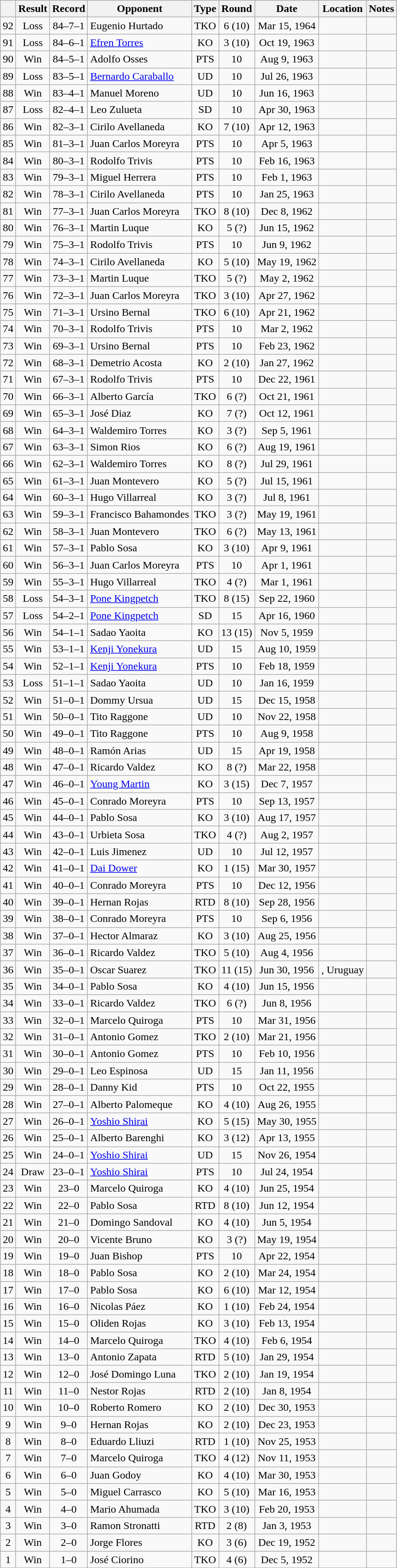<table class="wikitable" style="text-align:center">
<tr>
<th></th>
<th>Result</th>
<th>Record</th>
<th>Opponent</th>
<th>Type</th>
<th>Round</th>
<th>Date</th>
<th>Location</th>
<th>Notes</th>
</tr>
<tr>
<td>92</td>
<td>Loss</td>
<td>84–7–1</td>
<td align=left>Eugenio Hurtado</td>
<td>TKO</td>
<td>6 (10)</td>
<td>Mar 15, 1964</td>
<td align=left></td>
<td align=left></td>
</tr>
<tr align=center>
<td>91</td>
<td>Loss</td>
<td>84–6–1</td>
<td align=left><a href='#'>Efren Torres</a></td>
<td>KO</td>
<td>3 (10)</td>
<td>Oct 19, 1963</td>
<td align=left></td>
<td align=left></td>
</tr>
<tr align=center>
<td>90</td>
<td>Win</td>
<td>84–5–1</td>
<td align=left>Adolfo Osses</td>
<td>PTS</td>
<td>10</td>
<td>Aug 9, 1963</td>
<td align=left></td>
<td align=left></td>
</tr>
<tr align=center>
<td>89</td>
<td>Loss</td>
<td>83–5–1</td>
<td align=left><a href='#'>Bernardo Caraballo</a></td>
<td>UD</td>
<td>10</td>
<td>Jul 26, 1963</td>
<td align=left></td>
<td align=left></td>
</tr>
<tr align=center>
<td>88</td>
<td>Win</td>
<td>83–4–1</td>
<td align=left>Manuel Moreno</td>
<td>UD</td>
<td>10</td>
<td>Jun 16, 1963</td>
<td align=left></td>
<td align=left></td>
</tr>
<tr align=center>
<td>87</td>
<td>Loss</td>
<td>82–4–1</td>
<td align=left>Leo Zulueta</td>
<td>SD</td>
<td>10</td>
<td>Apr 30, 1963</td>
<td align=left></td>
<td align=left></td>
</tr>
<tr align=center>
<td>86</td>
<td>Win</td>
<td>82–3–1</td>
<td align=left>Cirilo Avellaneda</td>
<td>KO</td>
<td>7 (10)</td>
<td>Apr 12, 1963</td>
<td align=left></td>
<td align=left></td>
</tr>
<tr align=center>
<td>85</td>
<td>Win</td>
<td>81–3–1</td>
<td align=left>Juan Carlos Moreyra</td>
<td>PTS</td>
<td>10</td>
<td>Apr 5, 1963</td>
<td align=left></td>
<td align=left></td>
</tr>
<tr align=center>
<td>84</td>
<td>Win</td>
<td>80–3–1</td>
<td align=left>Rodolfo Trivis</td>
<td>PTS</td>
<td>10</td>
<td>Feb 16, 1963</td>
<td align=left></td>
<td align=left></td>
</tr>
<tr align=center>
<td>83</td>
<td>Win</td>
<td>79–3–1</td>
<td align=left>Miguel Herrera</td>
<td>PTS</td>
<td>10</td>
<td>Feb 1, 1963</td>
<td align=left></td>
<td align=left></td>
</tr>
<tr align=center>
<td>82</td>
<td>Win</td>
<td>78–3–1</td>
<td align=left>Cirilo Avellaneda</td>
<td>PTS</td>
<td>10</td>
<td>Jan 25, 1963</td>
<td align=left></td>
<td align=left></td>
</tr>
<tr align=center>
<td>81</td>
<td>Win</td>
<td>77–3–1</td>
<td align=left>Juan Carlos Moreyra</td>
<td>TKO</td>
<td>8 (10)</td>
<td>Dec 8, 1962</td>
<td align=left></td>
<td align=left></td>
</tr>
<tr align=center>
<td>80</td>
<td>Win</td>
<td>76–3–1</td>
<td align=left>Martin Luque</td>
<td>KO</td>
<td>5 (?)</td>
<td>Jun 15, 1962</td>
<td align=left></td>
<td align=left></td>
</tr>
<tr align=center>
<td>79</td>
<td>Win</td>
<td>75–3–1</td>
<td align=left>Rodolfo Trivis</td>
<td>PTS</td>
<td>10</td>
<td>Jun 9, 1962</td>
<td align=left></td>
<td align=left></td>
</tr>
<tr align=center>
<td>78</td>
<td>Win</td>
<td>74–3–1</td>
<td align=left>Cirilo Avellaneda</td>
<td>KO</td>
<td>5 (10)</td>
<td>May 19, 1962</td>
<td align=left></td>
<td align=left></td>
</tr>
<tr align=center>
<td>77</td>
<td>Win</td>
<td>73–3–1</td>
<td align=left>Martin Luque</td>
<td>TKO</td>
<td>5 (?)</td>
<td>May 2, 1962</td>
<td align=left></td>
<td align=left></td>
</tr>
<tr align=center>
<td>76</td>
<td>Win</td>
<td>72–3–1</td>
<td align=left>Juan Carlos Moreyra</td>
<td>TKO</td>
<td>3 (10)</td>
<td>Apr 27, 1962</td>
<td align=left></td>
<td align=left></td>
</tr>
<tr align=center>
<td>75</td>
<td>Win</td>
<td>71–3–1</td>
<td align=left>Ursino Bernal</td>
<td>TKO</td>
<td>6 (10)</td>
<td>Apr 21, 1962</td>
<td align=left></td>
<td align=left></td>
</tr>
<tr align=center>
<td>74</td>
<td>Win</td>
<td>70–3–1</td>
<td align=left>Rodolfo Trivis</td>
<td>PTS</td>
<td>10</td>
<td>Mar 2, 1962</td>
<td align=left></td>
<td align=left></td>
</tr>
<tr align=center>
<td>73</td>
<td>Win</td>
<td>69–3–1</td>
<td align=left>Ursino Bernal</td>
<td>PTS</td>
<td>10</td>
<td>Feb 23, 1962</td>
<td align=left></td>
<td align=left></td>
</tr>
<tr align=center>
<td>72</td>
<td>Win</td>
<td>68–3–1</td>
<td align=left>Demetrio Acosta</td>
<td>KO</td>
<td>2 (10)</td>
<td>Jan 27, 1962</td>
<td align=left></td>
<td align=left></td>
</tr>
<tr align=center>
<td>71</td>
<td>Win</td>
<td>67–3–1</td>
<td align=left>Rodolfo Trivis</td>
<td>PTS</td>
<td>10</td>
<td>Dec 22, 1961</td>
<td align=left></td>
<td align=left></td>
</tr>
<tr align=center>
<td>70</td>
<td>Win</td>
<td>66–3–1</td>
<td align=left>Alberto García</td>
<td>TKO</td>
<td>6 (?)</td>
<td>Oct 21, 1961</td>
<td align=left></td>
<td align=left></td>
</tr>
<tr align=center>
<td>69</td>
<td>Win</td>
<td>65–3–1</td>
<td align=left>José Diaz</td>
<td>KO</td>
<td>7 (?)</td>
<td>Oct 12, 1961</td>
<td align=left></td>
<td align=left></td>
</tr>
<tr align=center>
<td>68</td>
<td>Win</td>
<td>64–3–1</td>
<td align=left>Waldemiro Torres</td>
<td>KO</td>
<td>3 (?)</td>
<td>Sep 5, 1961</td>
<td align=left></td>
<td align=left></td>
</tr>
<tr align=center>
<td>67</td>
<td>Win</td>
<td>63–3–1</td>
<td align=left>Simon Rios</td>
<td>KO</td>
<td>6 (?)</td>
<td>Aug 19, 1961</td>
<td align=left></td>
<td align=left></td>
</tr>
<tr align=center>
<td>66</td>
<td>Win</td>
<td>62–3–1</td>
<td align=left>Waldemiro Torres</td>
<td>KO</td>
<td>8 (?)</td>
<td>Jul 29, 1961</td>
<td align=left></td>
<td align=left></td>
</tr>
<tr align=center>
<td>65</td>
<td>Win</td>
<td>61–3–1</td>
<td align=left>Juan Montevero</td>
<td>KO</td>
<td>5 (?)</td>
<td>Jul 15, 1961</td>
<td align=left></td>
<td align=left></td>
</tr>
<tr align=center>
<td>64</td>
<td>Win</td>
<td>60–3–1</td>
<td align=left>Hugo Villarreal</td>
<td>KO</td>
<td>3 (?)</td>
<td>Jul 8, 1961</td>
<td align=left></td>
<td align=left></td>
</tr>
<tr align=center>
<td>63</td>
<td>Win</td>
<td>59–3–1</td>
<td align=left>Francisco Bahamondes</td>
<td>TKO</td>
<td>3 (?)</td>
<td>May 19, 1961</td>
<td align=left></td>
<td align=left></td>
</tr>
<tr align=center>
<td>62</td>
<td>Win</td>
<td>58–3–1</td>
<td align=left>Juan Montevero</td>
<td>TKO</td>
<td>6 (?)</td>
<td>May 13, 1961</td>
<td align=left></td>
<td align=left></td>
</tr>
<tr align=center>
<td>61</td>
<td>Win</td>
<td>57–3–1</td>
<td align=left>Pablo Sosa</td>
<td>KO</td>
<td>3 (10)</td>
<td>Apr 9, 1961</td>
<td align=left></td>
<td align=left></td>
</tr>
<tr align=center>
<td>60</td>
<td>Win</td>
<td>56–3–1</td>
<td align=left>Juan Carlos Moreyra</td>
<td>PTS</td>
<td>10</td>
<td>Apr 1, 1961</td>
<td align=left></td>
<td align=left></td>
</tr>
<tr align=center>
<td>59</td>
<td>Win</td>
<td>55–3–1</td>
<td align=left>Hugo Villarreal</td>
<td>TKO</td>
<td>4 (?)</td>
<td>Mar 1, 1961</td>
<td align=left></td>
<td align=left></td>
</tr>
<tr align=center>
<td>58</td>
<td>Loss</td>
<td>54–3–1</td>
<td align=left><a href='#'>Pone Kingpetch</a></td>
<td>TKO</td>
<td>8 (15)</td>
<td>Sep 22, 1960</td>
<td align=left></td>
<td align=left></td>
</tr>
<tr align=center>
<td>57</td>
<td>Loss</td>
<td>54–2–1</td>
<td align=left><a href='#'>Pone Kingpetch</a></td>
<td>SD</td>
<td>15</td>
<td>Apr 16, 1960</td>
<td align=left></td>
<td align=left></td>
</tr>
<tr align=center>
<td>56</td>
<td>Win</td>
<td>54–1–1</td>
<td align=left>Sadao Yaoita</td>
<td>KO</td>
<td>13 (15)</td>
<td>Nov 5, 1959</td>
<td align=left></td>
<td align=left></td>
</tr>
<tr align=center>
<td>55</td>
<td>Win</td>
<td>53–1–1</td>
<td align=left><a href='#'>Kenji Yonekura</a></td>
<td>UD</td>
<td>15</td>
<td>Aug 10, 1959</td>
<td align=left></td>
<td align=left></td>
</tr>
<tr align=center>
<td>54</td>
<td>Win</td>
<td>52–1–1</td>
<td align=left><a href='#'>Kenji Yonekura</a></td>
<td>PTS</td>
<td>10</td>
<td>Feb 18, 1959</td>
<td align=left></td>
<td align=left></td>
</tr>
<tr align=center>
<td>53</td>
<td>Loss</td>
<td>51–1–1</td>
<td align=left>Sadao Yaoita</td>
<td>UD</td>
<td>10</td>
<td>Jan 16, 1959</td>
<td align=left></td>
<td align=left></td>
</tr>
<tr align=center>
<td>52</td>
<td>Win</td>
<td>51–0–1</td>
<td align=left>Dommy Ursua</td>
<td>UD</td>
<td>15</td>
<td>Dec 15, 1958</td>
<td align=left></td>
<td align=left></td>
</tr>
<tr align=center>
<td>51</td>
<td>Win</td>
<td>50–0–1</td>
<td align=left>Tito Raggone</td>
<td>UD</td>
<td>10</td>
<td>Nov 22, 1958</td>
<td align=left></td>
<td align=left></td>
</tr>
<tr align=center>
<td>50</td>
<td>Win</td>
<td>49–0–1</td>
<td align=left>Tito Raggone</td>
<td>PTS</td>
<td>10</td>
<td>Aug 9, 1958</td>
<td align=left></td>
<td align=left></td>
</tr>
<tr align=center>
<td>49</td>
<td>Win</td>
<td>48–0–1</td>
<td align=left>Ramón Arias</td>
<td>UD</td>
<td>15</td>
<td>Apr 19, 1958</td>
<td align=left></td>
<td align=left></td>
</tr>
<tr align=center>
<td>48</td>
<td>Win</td>
<td>47–0–1</td>
<td align=left>Ricardo Valdez</td>
<td>KO</td>
<td>8 (?)</td>
<td>Mar 22, 1958</td>
<td align=left></td>
<td></td>
</tr>
<tr align=center>
<td>47</td>
<td>Win</td>
<td>46–0–1</td>
<td align=left><a href='#'>Young Martin</a></td>
<td>KO</td>
<td>3 (15)</td>
<td>Dec 7, 1957</td>
<td align=left></td>
<td align=left></td>
</tr>
<tr align=center>
<td>46</td>
<td>Win</td>
<td>45–0–1</td>
<td align=left>Conrado Moreyra</td>
<td>PTS</td>
<td>10</td>
<td>Sep 13, 1957</td>
<td align=left></td>
<td align=left></td>
</tr>
<tr align=center>
<td>45</td>
<td>Win</td>
<td>44–0–1</td>
<td align=left>Pablo Sosa</td>
<td>KO</td>
<td>3 (10)</td>
<td>Aug 17, 1957</td>
<td align=left></td>
<td></td>
</tr>
<tr align=center>
<td>44</td>
<td>Win</td>
<td>43–0–1</td>
<td align=left>Urbieta Sosa</td>
<td>TKO</td>
<td>4 (?)</td>
<td>Aug 2, 1957</td>
<td align=left></td>
<td></td>
</tr>
<tr align=center>
<td>43</td>
<td>Win</td>
<td>42–0–1</td>
<td align=left>Luis Jimenez</td>
<td>UD</td>
<td>10</td>
<td>Jul 12, 1957</td>
<td align=left></td>
<td align=left></td>
</tr>
<tr align=center>
<td>42</td>
<td>Win</td>
<td>41–0–1</td>
<td align=left><a href='#'>Dai Dower</a></td>
<td>KO</td>
<td>1 (15)</td>
<td>Mar 30, 1957</td>
<td align=left></td>
<td align=left></td>
</tr>
<tr align=center>
<td>41</td>
<td>Win</td>
<td>40–0–1</td>
<td align=left>Conrado Moreyra</td>
<td>PTS</td>
<td>10</td>
<td>Dec 12, 1956</td>
<td align=left></td>
<td align=left></td>
</tr>
<tr align=center>
<td>40</td>
<td>Win</td>
<td>39–0–1</td>
<td align=left>Hernan Rojas</td>
<td>RTD</td>
<td>8 (10)</td>
<td>Sep 28, 1956</td>
<td align=left></td>
<td align=left></td>
</tr>
<tr align=center>
<td>39</td>
<td>Win</td>
<td>38–0–1</td>
<td align=left>Conrado Moreyra</td>
<td>PTS</td>
<td>10</td>
<td>Sep 6, 1956</td>
<td align=left></td>
<td align=left></td>
</tr>
<tr align=center>
<td>38</td>
<td>Win</td>
<td>37–0–1</td>
<td align=left>Hector Almaraz</td>
<td>KO</td>
<td>3 (10)</td>
<td>Aug 25, 1956</td>
<td align=left></td>
<td></td>
</tr>
<tr align=center>
<td>37</td>
<td>Win</td>
<td>36–0–1</td>
<td align=left>Ricardo Valdez</td>
<td>TKO</td>
<td>5 (10)</td>
<td>Aug 4, 1956</td>
<td align=left></td>
<td></td>
</tr>
<tr align=center>
<td>36</td>
<td>Win</td>
<td>35–0–1</td>
<td align=left>Oscar Suarez</td>
<td>TKO</td>
<td>11 (15)</td>
<td>Jun 30, 1956</td>
<td align=left>, Uruguay</td>
<td align=left></td>
</tr>
<tr align=center>
<td>35</td>
<td>Win</td>
<td>34–0–1</td>
<td align=left>Pablo Sosa</td>
<td>KO</td>
<td>4 (10)</td>
<td>Jun 15, 1956</td>
<td align=left></td>
<td align=left></td>
</tr>
<tr align=center>
<td>34</td>
<td>Win</td>
<td>33–0–1</td>
<td align=left>Ricardo Valdez</td>
<td>TKO</td>
<td>6 (?)</td>
<td>Jun 8, 1956</td>
<td align=left></td>
<td align=left></td>
</tr>
<tr align=center>
<td>33</td>
<td>Win</td>
<td>32–0–1</td>
<td align=left>Marcelo Quiroga</td>
<td>PTS</td>
<td>10</td>
<td>Mar 31, 1956</td>
<td align=left></td>
<td></td>
</tr>
<tr align=center>
<td>32</td>
<td>Win</td>
<td>31–0–1</td>
<td align=left>Antonio Gomez</td>
<td>TKO</td>
<td>2 (10)</td>
<td>Mar 21, 1956</td>
<td align=left></td>
<td align=left></td>
</tr>
<tr align=center>
<td>31</td>
<td>Win</td>
<td>30–0–1</td>
<td align=left>Antonio Gomez</td>
<td>PTS</td>
<td>10</td>
<td>Feb 10, 1956</td>
<td align=left></td>
<td align=left></td>
</tr>
<tr align=center>
<td>30</td>
<td>Win</td>
<td>29–0–1</td>
<td align=left>Leo Espinosa</td>
<td>UD</td>
<td>15</td>
<td>Jan 11, 1956</td>
<td align=left></td>
<td align=left></td>
</tr>
<tr align=center>
<td>29</td>
<td>Win</td>
<td>28–0–1</td>
<td align=left>Danny Kid</td>
<td>PTS</td>
<td>10</td>
<td>Oct 22, 1955</td>
<td align=left></td>
<td></td>
</tr>
<tr align=center>
<td>28</td>
<td>Win</td>
<td>27–0–1</td>
<td align=left>Alberto Palomeque</td>
<td>KO</td>
<td>4 (10)</td>
<td>Aug 26, 1955</td>
<td align=left></td>
<td align=left></td>
</tr>
<tr align=center>
<td>27</td>
<td>Win</td>
<td>26–0–1</td>
<td align=left><a href='#'>Yoshio Shirai</a></td>
<td>KO</td>
<td>5 (15)</td>
<td>May 30, 1955</td>
<td align=left></td>
<td align=left></td>
</tr>
<tr align=center>
<td>26</td>
<td>Win</td>
<td>25–0–1</td>
<td align=left>Alberto Barenghi</td>
<td>KO</td>
<td>3 (12)</td>
<td>Apr 13, 1955</td>
<td align=left></td>
<td align=left></td>
</tr>
<tr align=center>
<td>25</td>
<td>Win</td>
<td>24–0–1</td>
<td align=left><a href='#'>Yoshio Shirai</a></td>
<td>UD</td>
<td>15</td>
<td>Nov 26, 1954</td>
<td align=left></td>
<td align=left></td>
</tr>
<tr align=center>
<td>24</td>
<td>Draw</td>
<td>23–0–1</td>
<td align=left><a href='#'>Yoshio Shirai</a></td>
<td>PTS</td>
<td>10</td>
<td>Jul 24, 1954</td>
<td align=left></td>
<td align=left></td>
</tr>
<tr align=center>
<td>23</td>
<td>Win</td>
<td>23–0</td>
<td align=left>Marcelo Quiroga</td>
<td>KO</td>
<td>4 (10)</td>
<td>Jun 25, 1954</td>
<td align=left></td>
<td align=left></td>
</tr>
<tr align=center>
<td>22</td>
<td>Win</td>
<td>22–0</td>
<td align=left>Pablo Sosa</td>
<td>RTD</td>
<td>8 (10)</td>
<td>Jun 12, 1954</td>
<td align=left></td>
<td align=left></td>
</tr>
<tr align=center>
<td>21</td>
<td>Win</td>
<td>21–0</td>
<td align=left>Domingo Sandoval</td>
<td>KO</td>
<td>4 (10)</td>
<td>Jun 5, 1954</td>
<td align=left></td>
<td align=left></td>
</tr>
<tr align=center>
<td>20</td>
<td>Win</td>
<td>20–0</td>
<td align=left>Vicente Bruno</td>
<td>KO</td>
<td>3 (?)</td>
<td>May 19, 1954</td>
<td align=left></td>
<td align=left></td>
</tr>
<tr align=center>
<td>19</td>
<td>Win</td>
<td>19–0</td>
<td align=left>Juan Bishop</td>
<td>PTS</td>
<td>10</td>
<td>Apr 22, 1954</td>
<td align=left></td>
<td align=left></td>
</tr>
<tr align=center>
<td>18</td>
<td>Win</td>
<td>18–0</td>
<td align=left>Pablo Sosa</td>
<td>KO</td>
<td>2 (10)</td>
<td>Mar 24, 1954</td>
<td align=left></td>
<td align=left></td>
</tr>
<tr align=center>
<td>17</td>
<td>Win</td>
<td>17–0</td>
<td align=left>Pablo Sosa</td>
<td>KO</td>
<td>6 (10)</td>
<td>Mar 12,  1954</td>
<td align=left></td>
<td align=left></td>
</tr>
<tr align=center>
<td>16</td>
<td>Win</td>
<td>16–0</td>
<td align=left>Nicolas Páez</td>
<td>KO</td>
<td>1 (10)</td>
<td>Feb 24, 1954</td>
<td align=left></td>
<td align=left></td>
</tr>
<tr align=center>
<td>15</td>
<td>Win</td>
<td>15–0</td>
<td align=left>Oliden Rojas</td>
<td>KO</td>
<td>3 (10)</td>
<td>Feb 13, 1954</td>
<td align=left></td>
<td align=left></td>
</tr>
<tr align=center>
<td>14</td>
<td>Win</td>
<td>14–0</td>
<td align=left>Marcelo Quiroga</td>
<td>TKO</td>
<td>4 (10)</td>
<td>Feb 6, 1954</td>
<td align=left></td>
<td align=left></td>
</tr>
<tr align=center>
<td>13</td>
<td>Win</td>
<td>13–0</td>
<td align=left>Antonio Zapata</td>
<td>RTD</td>
<td>5 (10)</td>
<td>Jan 29, 1954</td>
<td align=left></td>
<td align=left></td>
</tr>
<tr align=center>
<td>12</td>
<td>Win</td>
<td>12–0</td>
<td align=left>José Domingo Luna</td>
<td>TKO</td>
<td>2 (10)</td>
<td>Jan 19, 1954</td>
<td align=left></td>
<td align=left></td>
</tr>
<tr align=center>
<td>11</td>
<td>Win</td>
<td>11–0</td>
<td align=left>Nestor Rojas</td>
<td>RTD</td>
<td>2 (10)</td>
<td>Jan 8, 1954</td>
<td align=left></td>
<td align=left></td>
</tr>
<tr align=center>
<td>10</td>
<td>Win</td>
<td>10–0</td>
<td align=left>Roberto Romero</td>
<td>KO</td>
<td>2 (10)</td>
<td>Dec 30, 1953</td>
<td align=left></td>
<td align=left></td>
</tr>
<tr align=center>
<td>9</td>
<td>Win</td>
<td>9–0</td>
<td align=left>Hernan Rojas</td>
<td>KO</td>
<td>2 (10)</td>
<td>Dec 23, 1953</td>
<td align=left></td>
<td align=left></td>
</tr>
<tr align=center>
<td>8</td>
<td>Win</td>
<td>8–0</td>
<td align=left>Eduardo Lliuzi</td>
<td>RTD</td>
<td>1 (10)</td>
<td>Nov 25, 1953</td>
<td align=left></td>
<td align=left></td>
</tr>
<tr align=center>
<td>7</td>
<td>Win</td>
<td>7–0</td>
<td align=left>Marcelo Quiroga</td>
<td>TKO</td>
<td>4 (12)</td>
<td>Nov 11, 1953</td>
<td align=left></td>
<td align=left></td>
</tr>
<tr align=center>
<td>6</td>
<td>Win</td>
<td>6–0</td>
<td align=left>Juan Godoy</td>
<td>KO</td>
<td>4 (10)</td>
<td>Mar 30, 1953</td>
<td align=left></td>
<td align=left></td>
</tr>
<tr align=center>
<td>5</td>
<td>Win</td>
<td>5–0</td>
<td align=left>Miguel Carrasco</td>
<td>KO</td>
<td>5 (10)</td>
<td>Mar 16, 1953</td>
<td align=left></td>
<td align=left></td>
</tr>
<tr align=center>
<td>4</td>
<td>Win</td>
<td>4–0</td>
<td align=left>Mario Ahumada</td>
<td>TKO</td>
<td>3 (10)</td>
<td>Feb 20, 1953</td>
<td align=left></td>
<td align=left></td>
</tr>
<tr align=center>
<td>3</td>
<td>Win</td>
<td>3–0</td>
<td align=left>Ramon Stronatti</td>
<td>RTD</td>
<td>2 (8)</td>
<td>Jan 3, 1953</td>
<td align=left></td>
<td align=left></td>
</tr>
<tr align=center>
<td>2</td>
<td>Win</td>
<td>2–0</td>
<td align=left>Jorge Flores</td>
<td>KO</td>
<td>3 (6)</td>
<td>Dec 19, 1952</td>
<td align=left></td>
<td align=left></td>
</tr>
<tr align=center>
<td>1</td>
<td>Win</td>
<td>1–0</td>
<td align=left>José Ciorino</td>
<td>TKO</td>
<td>4 (6)</td>
<td>Dec 5, 1952</td>
<td align=left></td>
<td></td>
</tr>
</table>
